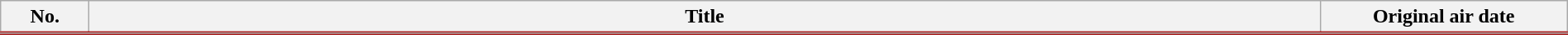<table class="wikitable" style="width:100%; margin:auto; background:#FFF;">
<tr style="border-bottom: 3px solid #AC2121;">
<th style="width:4em;">No.</th>
<th>Title</th>
<th style="width:12em;">Original air date</th>
</tr>
<tr>
</tr>
</table>
